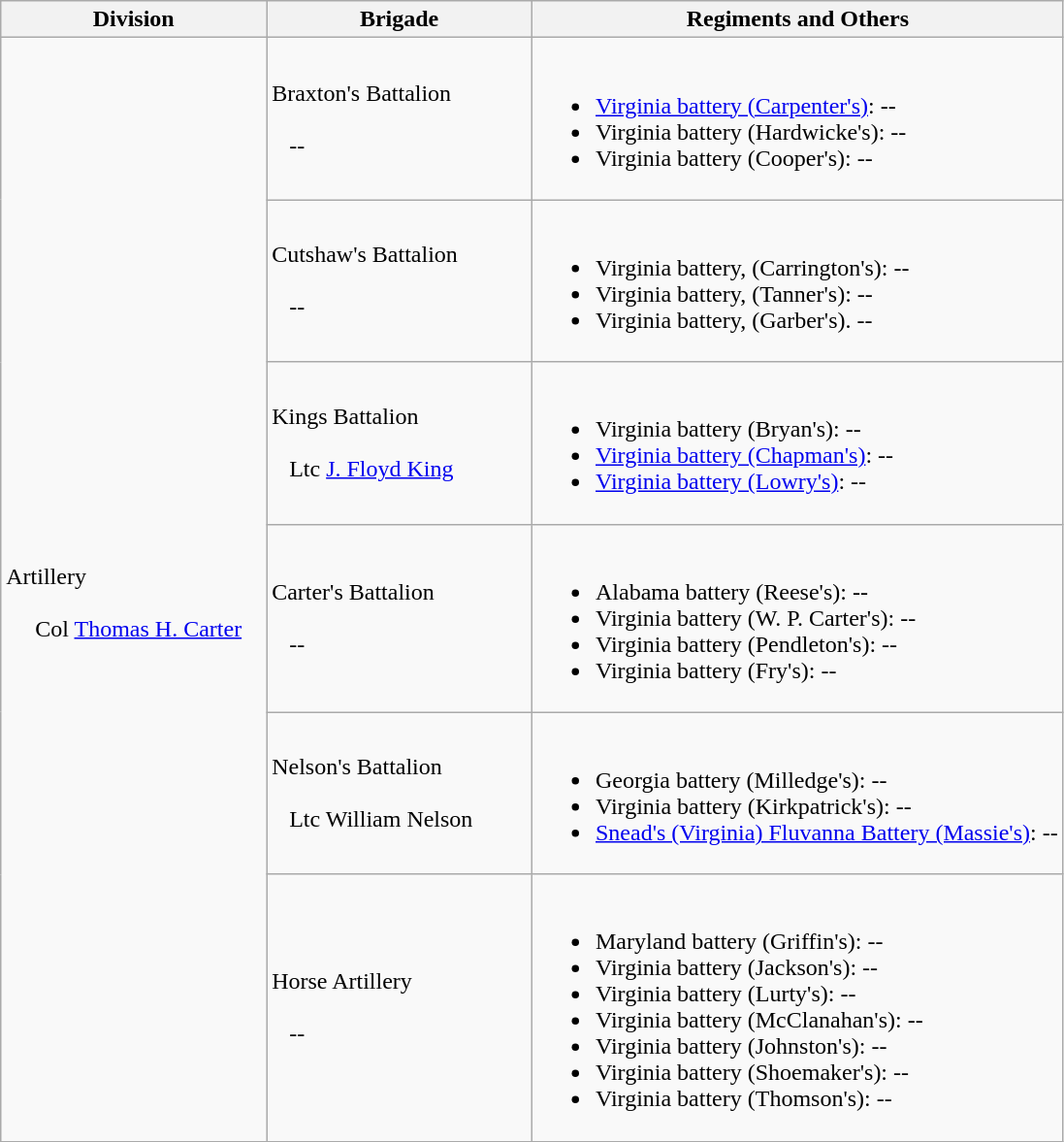<table class="wikitable">
<tr>
<th width=25%>Division</th>
<th width=25%>Brigade</th>
<th>Regiments and Others</th>
</tr>
<tr>
<td rowspan=6><br>Artillery<br><br>    
Col <a href='#'>Thomas H. Carter</a></td>
<td>Braxton's Battalion<br><br>  
--</td>
<td><br><ul><li><a href='#'>Virginia battery (Carpenter's)</a>: --</li><li>Virginia battery (Hardwicke's): --</li><li>Virginia battery (Cooper's): --</li></ul></td>
</tr>
<tr>
<td>Cutshaw's Battalion<br><br>  
--</td>
<td><br><ul><li>Virginia battery, (Carrington's): --</li><li>Virginia battery, (Tanner's): --</li><li>Virginia battery, (Garber's). --</li></ul></td>
</tr>
<tr>
<td>Kings Battalion<br><br>  
Ltc <a href='#'>J. Floyd King</a></td>
<td><br><ul><li>Virginia battery (Bryan's): --</li><li><a href='#'>Virginia battery (Chapman's)</a>: --</li><li><a href='#'>Virginia battery (Lowry's)</a>: --</li></ul></td>
</tr>
<tr>
<td>Carter's Battalion<br><br>  
--</td>
<td><br><ul><li>Alabama battery (Reese's): --</li><li>Virginia battery (W. P. Carter's): --</li><li>Virginia battery (Pendleton's): --</li><li>Virginia battery (Fry's): --</li></ul></td>
</tr>
<tr>
<td>Nelson's Battalion<br><br>  
Ltc William Nelson</td>
<td><br><ul><li>Georgia battery (Milledge's): --</li><li>Virginia battery (Kirkpatrick's): --</li><li><a href='#'>Snead's (Virginia) Fluvanna Battery (Massie's)</a>: --</li></ul></td>
</tr>
<tr>
<td>Horse Artillery<br><br>  
--</td>
<td><br><ul><li>Maryland battery (Griffin's): --</li><li>Virginia battery (Jackson's): --</li><li>Virginia battery (Lurty's): --</li><li>Virginia battery (McClanahan's): --</li><li>Virginia battery (Johnston's): --</li><li>Virginia battery (Shoemaker's): --</li><li>Virginia battery (Thomson's): --</li></ul></td>
</tr>
</table>
